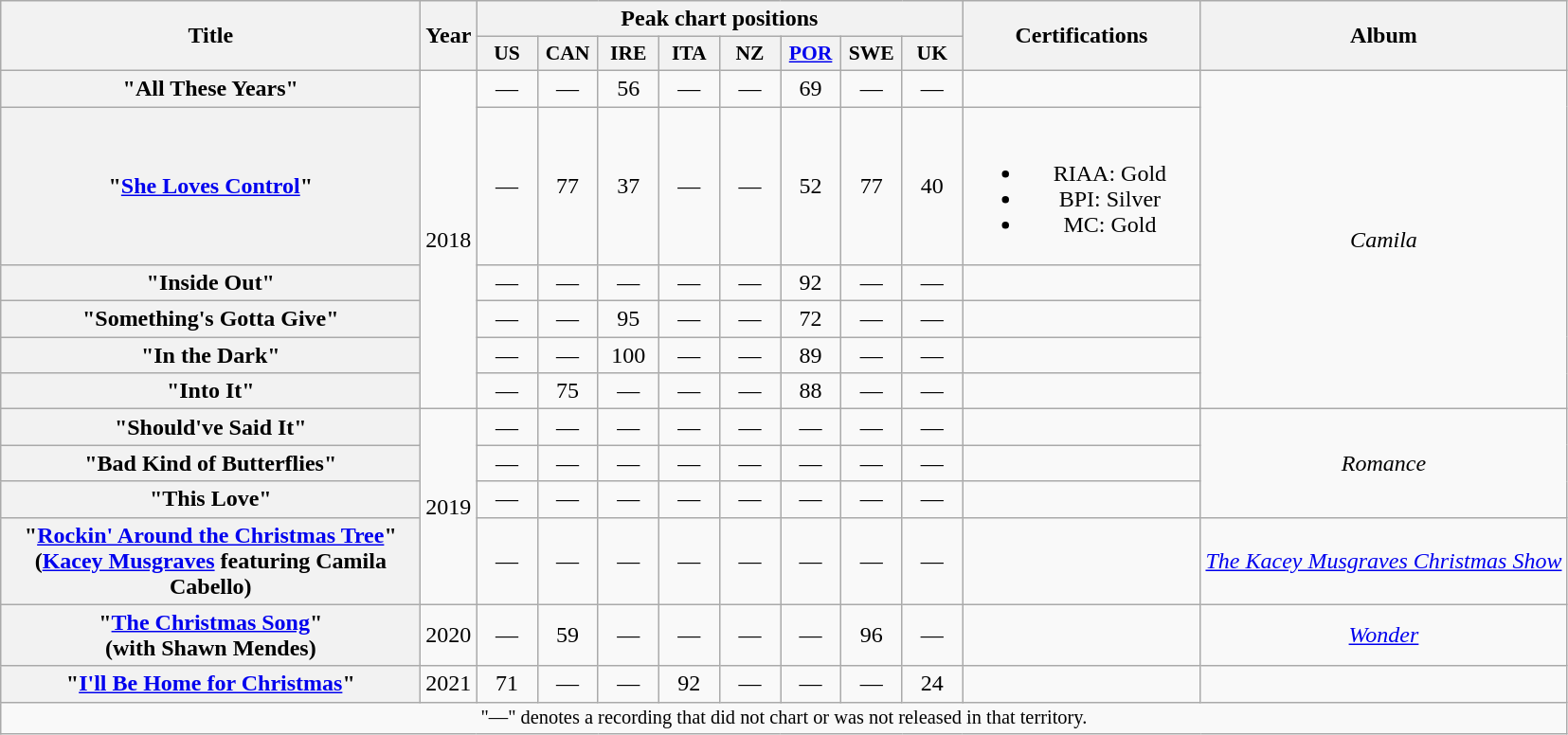<table class="wikitable plainrowheaders" style="text-align:center;">
<tr>
<th scope="col" rowspan="2" style="width:18em;">Title</th>
<th scope="col" rowspan="2">Year</th>
<th colspan="8">Peak chart positions</th>
<th scope="col" rowspan="2" style="width:10em;">Certifications</th>
<th scope="col" rowspan="2">Album</th>
</tr>
<tr>
<th scope="col" style="width:2.5em;font-size:90%;">US<br></th>
<th scope="col" style="width:2.5em;font-size:90%;">CAN<br></th>
<th scope="col" style="width:2.5em;font-size:90%;">IRE<br></th>
<th scope="col" style="width:2.5em;font-size:90%;">ITA<br></th>
<th scope="col" style="width:2.5em;font-size:90%;">NZ<br></th>
<th scope="col" style="width:2.5em;font-size:90%;"><a href='#'>POR</a><br></th>
<th scope="col" style="width:2.5em;font-size:90%;">SWE<br></th>
<th scope="col" style="width:2.5em;font-size:90%;">UK<br></th>
</tr>
<tr>
<th scope="row">"All These Years"</th>
<td rowspan="6">2018</td>
<td>—</td>
<td>—</td>
<td>56</td>
<td>—</td>
<td>—</td>
<td>69</td>
<td>—</td>
<td>—</td>
<td></td>
<td rowspan="6"><em>Camila</em></td>
</tr>
<tr>
<th scope="row">"<a href='#'>She Loves Control</a>"</th>
<td>—</td>
<td>77</td>
<td>37</td>
<td>—</td>
<td>—</td>
<td>52</td>
<td>77</td>
<td>40</td>
<td><br><ul><li>RIAA: Gold</li><li>BPI: Silver</li><li>MC: Gold</li></ul></td>
</tr>
<tr>
<th scope="row">"Inside Out"</th>
<td>—</td>
<td>—</td>
<td>—</td>
<td>—</td>
<td>—</td>
<td>92</td>
<td>—</td>
<td>—</td>
<td></td>
</tr>
<tr>
<th scope="row">"Something's Gotta Give"</th>
<td>—</td>
<td>—</td>
<td>95</td>
<td>—</td>
<td>—</td>
<td>72</td>
<td>—</td>
<td>—</td>
<td></td>
</tr>
<tr>
<th scope="row">"In the Dark"</th>
<td>—</td>
<td>—</td>
<td>100</td>
<td>—</td>
<td>—</td>
<td>89</td>
<td>—</td>
<td>—</td>
<td></td>
</tr>
<tr>
<th scope="row">"Into It"</th>
<td>—</td>
<td>75</td>
<td>—</td>
<td>—</td>
<td>—</td>
<td>88</td>
<td>—</td>
<td>—</td>
<td></td>
</tr>
<tr>
<th scope="row">"Should've Said It"</th>
<td rowspan="4">2019</td>
<td>—</td>
<td>—</td>
<td>—</td>
<td>—</td>
<td>—</td>
<td>—</td>
<td>—</td>
<td>—</td>
<td></td>
<td rowspan="3"><em>Romance</em></td>
</tr>
<tr>
<th scope="row">"Bad Kind of Butterflies"</th>
<td>—</td>
<td>—</td>
<td>—</td>
<td>—</td>
<td>—</td>
<td>—</td>
<td>—</td>
<td>—</td>
<td></td>
</tr>
<tr>
<th scope="row">"This Love"</th>
<td>—</td>
<td>—</td>
<td>—</td>
<td>—</td>
<td>—</td>
<td>—</td>
<td>—</td>
<td>—</td>
<td></td>
</tr>
<tr>
<th scope="row">"<a href='#'>Rockin' Around the Christmas Tree</a>"<br><span>(<a href='#'>Kacey Musgraves</a> featuring Camila Cabello)</span></th>
<td>—</td>
<td>—</td>
<td>—</td>
<td>—</td>
<td>—</td>
<td>—</td>
<td>—</td>
<td>—</td>
<td></td>
<td><em><a href='#'>The Kacey Musgraves Christmas Show</a></em></td>
</tr>
<tr>
<th scope="row">"<a href='#'>The Christmas Song</a>"<br><span>(with Shawn Mendes)</span></th>
<td>2020</td>
<td>—</td>
<td>59</td>
<td>—</td>
<td>—</td>
<td>—</td>
<td>—</td>
<td>96</td>
<td>—</td>
<td></td>
<td><em><a href='#'>Wonder</a></em></td>
</tr>
<tr>
<th scope="row">"<a href='#'>I'll Be Home for Christmas</a>"</th>
<td>2021</td>
<td>71</td>
<td>—</td>
<td>—</td>
<td>92</td>
<td>—</td>
<td>—</td>
<td>—</td>
<td>24</td>
<td></td>
<td></td>
</tr>
<tr>
<td colspan="14" style="font-size:85%;">"—" denotes a recording that did not chart or was not released in that territory.</td>
</tr>
</table>
